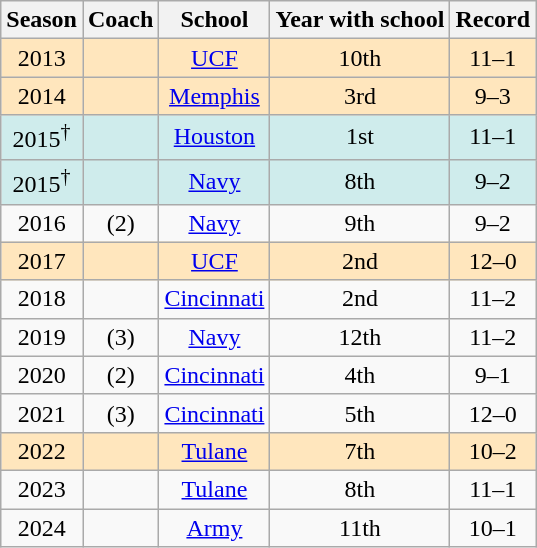<table class="wikitable sortable">
<tr>
<th>Season</th>
<th>Coach</th>
<th>School</th>
<th>Year with school</th>
<th>Record</th>
</tr>
<tr style="background-color:#FFE6BD; width:3em;" align=center>
<td>2013</td>
<td></td>
<td><a href='#'>UCF</a></td>
<td>10th</td>
<td>11–1</td>
</tr>
<tr style="background-color:#FFE6BD; width:3em;" align=center>
<td>2014</td>
<td></td>
<td><a href='#'>Memphis</a></td>
<td>3rd</td>
<td>9–3</td>
</tr>
<tr style="background-color:#CFECEC; width:3em;"  align=center>
<td>2015<sup>†</sup></td>
<td></td>
<td><a href='#'>Houston</a></td>
<td>1st</td>
<td>11–1</td>
</tr>
<tr style="background-color:#CFECEC; width:3em;"  align=center>
<td>2015<sup>†</sup></td>
<td></td>
<td><a href='#'>Navy</a></td>
<td>8th</td>
<td>9–2</td>
</tr>
<tr align=center>
<td>2016</td>
<td> (2)</td>
<td><a href='#'>Navy</a></td>
<td>9th</td>
<td>9–2</td>
</tr>
<tr style="background-color:#FFE6BD; width:3em;" align=center>
<td>2017</td>
<td></td>
<td><a href='#'>UCF</a></td>
<td>2nd</td>
<td>12–0</td>
</tr>
<tr align=center>
<td>2018</td>
<td></td>
<td><a href='#'>Cincinnati</a></td>
<td>2nd</td>
<td>11–2</td>
</tr>
<tr align=center>
<td>2019</td>
<td> (3)</td>
<td><a href='#'>Navy</a></td>
<td>12th</td>
<td>11–2</td>
</tr>
<tr align=center>
<td>2020</td>
<td> (2)</td>
<td><a href='#'>Cincinnati</a></td>
<td>4th</td>
<td>9–1</td>
</tr>
<tr align=center>
<td>2021</td>
<td> (3)</td>
<td><a href='#'>Cincinnati</a></td>
<td>5th</td>
<td>12–0</td>
</tr>
<tr bgcolor=#ffe6bd align=center>
<td>2022</td>
<td></td>
<td><a href='#'>Tulane</a></td>
<td>7th</td>
<td>10–2</td>
</tr>
<tr align=center>
<td>2023</td>
<td></td>
<td><a href='#'>Tulane</a></td>
<td>8th</td>
<td>11–1</td>
</tr>
<tr align=center>
<td>2024</td>
<td></td>
<td><a href='#'>Army</a></td>
<td>11th</td>
<td>10–1</td>
</tr>
</table>
